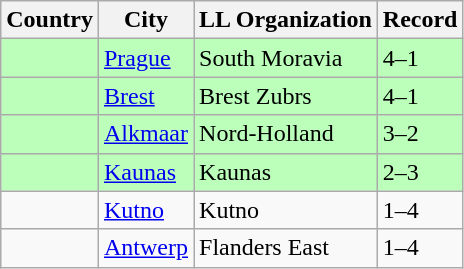<table class="wikitable">
<tr>
<th>Country</th>
<th>City</th>
<th>LL Organization</th>
<th>Record</th>
</tr>
<tr bgcolor=#bbffbb>
<td><strong></strong></td>
<td><a href='#'>Prague</a></td>
<td>South Moravia</td>
<td>4–1</td>
</tr>
<tr bgcolor=#bbffbb>
<td><strong></strong></td>
<td><a href='#'>Brest</a></td>
<td>Brest Zubrs</td>
<td>4–1</td>
</tr>
<tr bgcolor=#bbffbb>
<td><strong></strong></td>
<td><a href='#'>Alkmaar</a></td>
<td>Nord-Holland</td>
<td>3–2</td>
</tr>
<tr bgcolor=#bbffbb>
<td><strong></strong></td>
<td><a href='#'>Kaunas</a></td>
<td>Kaunas</td>
<td>2–3</td>
</tr>
<tr>
<td><strong></strong></td>
<td><a href='#'>Kutno</a></td>
<td>Kutno</td>
<td>1–4</td>
</tr>
<tr>
<td><strong></strong></td>
<td><a href='#'>Antwerp</a></td>
<td>Flanders East</td>
<td>1–4</td>
</tr>
</table>
